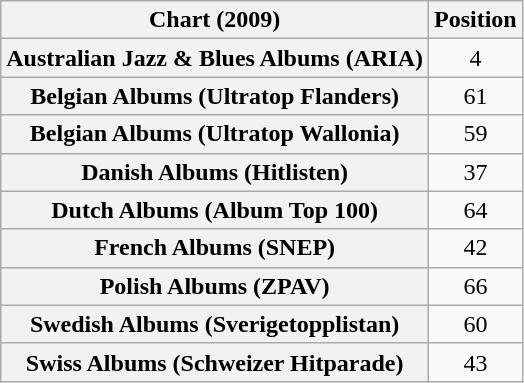<table class="wikitable sortable plainrowheaders" style="text-align:center">
<tr>
<th scope="col">Chart (2009)</th>
<th scope="col">Position</th>
</tr>
<tr>
<th scope="row">Australian Jazz & Blues Albums (ARIA)</th>
<td>4</td>
</tr>
<tr>
<th scope="row">Belgian Albums (Ultratop Flanders)</th>
<td>61</td>
</tr>
<tr>
<th scope="row">Belgian Albums (Ultratop Wallonia)</th>
<td>59</td>
</tr>
<tr>
<th scope="row">Danish Albums (Hitlisten)</th>
<td>37</td>
</tr>
<tr>
<th scope="row">Dutch Albums (Album Top 100)</th>
<td>64</td>
</tr>
<tr>
<th scope="row">French Albums (SNEP)</th>
<td>42</td>
</tr>
<tr>
<th scope="row">Polish Albums (ZPAV)</th>
<td>66</td>
</tr>
<tr>
<th scope="row">Swedish Albums (Sverigetopplistan)</th>
<td>60</td>
</tr>
<tr>
<th scope="row">Swiss Albums (Schweizer Hitparade)</th>
<td>43</td>
</tr>
</table>
